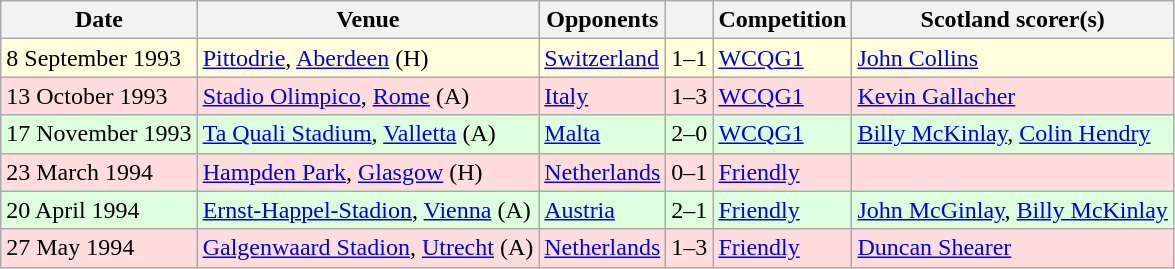<table class="wikitable">
<tr>
<th>Date</th>
<th>Venue</th>
<th>Opponents</th>
<th></th>
<th>Competition</th>
<th>Scotland scorer(s)</th>
</tr>
<tr bgcolor=#ffffdd>
<td>8 September 1993</td>
<td><a href='#'>Pittodrie</a>, <a href='#'>Aberdeen</a> (H)</td>
<td> <a href='#'>Switzerland</a></td>
<td align=center>1–1</td>
<td><a href='#'>WCQG1</a></td>
<td><a href='#'>John Collins</a></td>
</tr>
<tr bgcolor=#ffdddd>
<td>13 October 1993</td>
<td><a href='#'>Stadio Olimpico</a>, <a href='#'>Rome</a> (A)</td>
<td> <a href='#'>Italy</a></td>
<td align=center>1–3</td>
<td><a href='#'>WCQG1</a></td>
<td><a href='#'>Kevin Gallacher</a></td>
</tr>
<tr bgcolor=#ddffdd>
<td>17 November 1993</td>
<td><a href='#'>Ta Quali Stadium</a>, <a href='#'>Valletta</a> (A)</td>
<td> <a href='#'>Malta</a></td>
<td align=center>2–0</td>
<td><a href='#'>WCQG1</a></td>
<td><a href='#'>Billy McKinlay</a>, <a href='#'>Colin Hendry</a></td>
</tr>
<tr bgcolor=#ffdddd>
<td>23 March 1994</td>
<td><a href='#'>Hampden Park</a>, <a href='#'>Glasgow</a> (H)</td>
<td> <a href='#'>Netherlands</a></td>
<td align=center>0–1</td>
<td><a href='#'>Friendly</a></td>
<td></td>
</tr>
<tr bgcolor=#ddffdd>
<td>20 April 1994</td>
<td><a href='#'>Ernst-Happel-Stadion</a>, <a href='#'>Vienna</a> (A)</td>
<td> <a href='#'>Austria</a></td>
<td align=center>2–1</td>
<td><a href='#'>Friendly</a></td>
<td><a href='#'>John McGinlay</a>, <a href='#'>Billy McKinlay</a></td>
</tr>
<tr bgcolor=#ffdddd>
<td>27 May 1994</td>
<td><a href='#'>Galgenwaard Stadion</a>, <a href='#'>Utrecht</a> (A)</td>
<td> <a href='#'>Netherlands</a></td>
<td align=center>1–3</td>
<td><a href='#'>Friendly</a></td>
<td><a href='#'>Duncan Shearer</a></td>
</tr>
</table>
